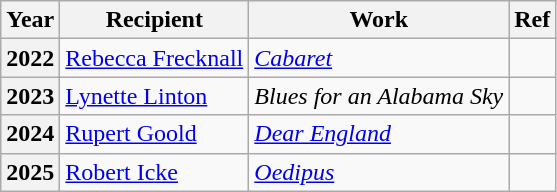<table class="wikitable">
<tr>
<th>Year</th>
<th>Recipient</th>
<th>Work</th>
<th>Ref</th>
</tr>
<tr>
<th>2022</th>
<td><a href='#'>Rebecca Frecknall</a></td>
<td><em><a href='#'>Cabaret</a></em></td>
<td></td>
</tr>
<tr>
<th>2023</th>
<td><a href='#'>Lynette Linton</a></td>
<td><em>Blues for an Alabama Sky</em></td>
<td></td>
</tr>
<tr>
<th>2024</th>
<td><a href='#'>Rupert Goold</a></td>
<td><em><a href='#'>Dear England</a></em></td>
<td></td>
</tr>
<tr>
<th>2025</th>
<td><a href='#'>Robert Icke</a></td>
<td><em><a href='#'>Oedipus</a></em></td>
<td></td>
</tr>
</table>
